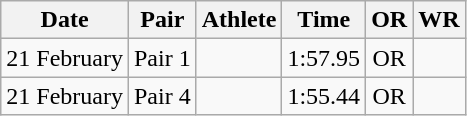<table class="wikitable" style="text-align:center">
<tr>
<th>Date</th>
<th>Pair</th>
<th>Athlete</th>
<th>Time</th>
<th>OR</th>
<th>WR</th>
</tr>
<tr>
<td>21 February</td>
<td>Pair 1</td>
<td></td>
<td>1:57.95</td>
<td>OR</td>
<td></td>
</tr>
<tr>
<td>21 February</td>
<td>Pair 4</td>
<td></td>
<td>1:55.44</td>
<td>OR</td>
<td></td>
</tr>
</table>
